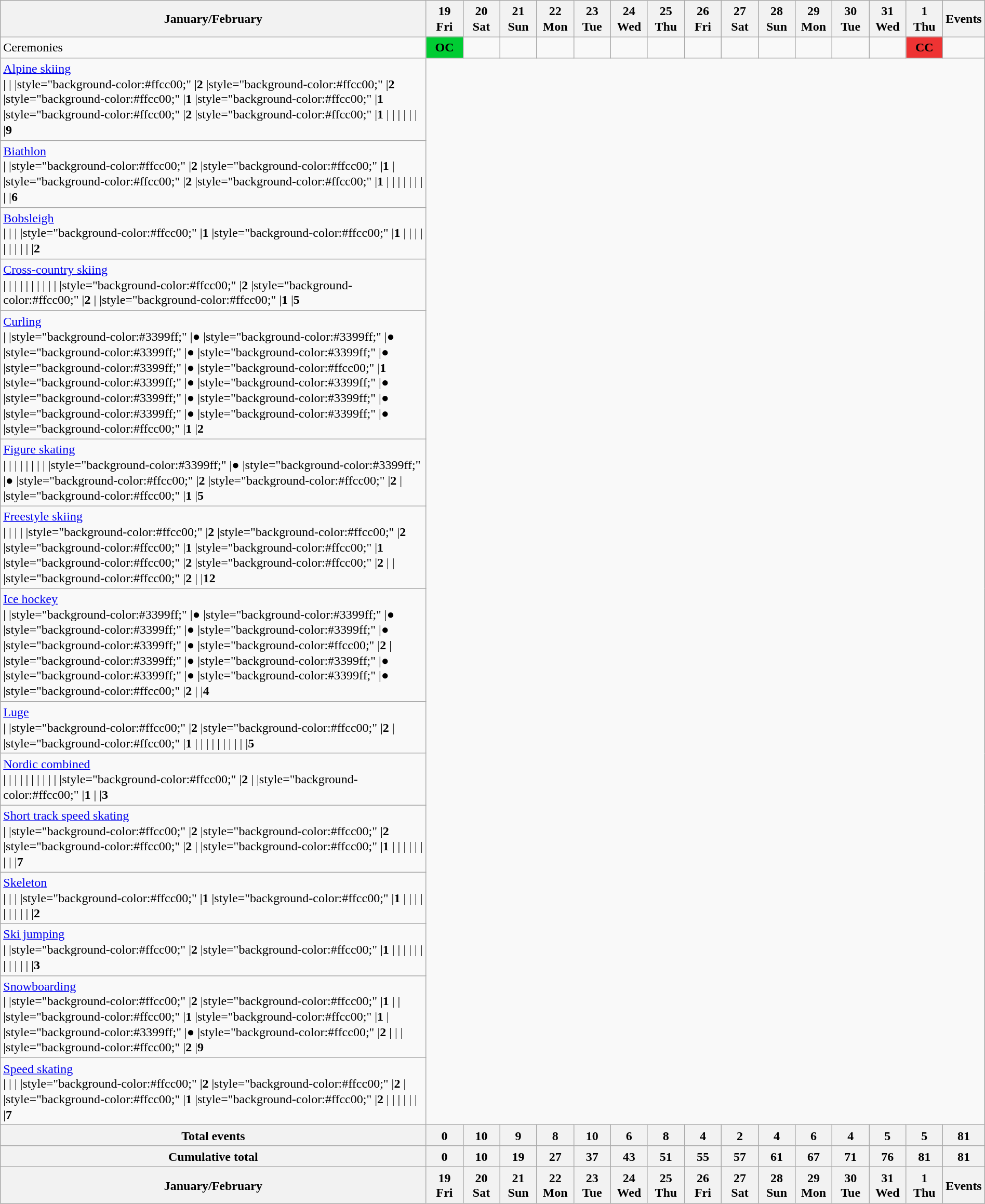<table class="wikitable" style="margin:0.5em auto; line-height:1.23em;">
<tr>
<th>January/February</th>
<th style="width:2.5em">19<br>Fri</th>
<th style="width:2.5em">20<br>Sat</th>
<th style="width:2.5em">21<br>Sun</th>
<th style="width:2.5em">22<br>Mon</th>
<th style="width:2.5em">23<br>Tue</th>
<th style="width:2.5em">24<br>Wed</th>
<th style="width:2.5em">25<br>Thu</th>
<th style="width:2.5em">26<br>Fri</th>
<th style="width:2.5em">27<br>Sat</th>
<th style="width:2.5em">28<br>Sun</th>
<th style="width:2.5em">29<br>Mon</th>
<th style="width:2.5em">30<br>Tue</th>
<th style="width:2.5em">31<br>Wed</th>
<th style="width:2.5em">1<br>Thu</th>
<th>Events</th>
</tr>
<tr>
<td> Ceremonies</td>
<td style="background:#0c3; text-align:center;"><strong>OC</strong></td>
<td></td>
<td></td>
<td></td>
<td></td>
<td></td>
<td></td>
<td></td>
<td></td>
<td></td>
<td></td>
<td></td>
<td></td>
<td style="background:#e33; text-align:center;"><strong>CC</strong></td>
<td></td>
</tr>
<tr style="text-align:center;">
<td style="text-align:left;"> <a href='#'>Alpine skiing</a><br>|
|
|style="background-color:#ffcc00;" |<strong>2</strong>
|style="background-color:#ffcc00;" |<strong>2</strong>
|style="background-color:#ffcc00;" |<strong>1</strong>
|style="background-color:#ffcc00;" |<strong>1</strong>
|style="background-color:#ffcc00;" |<strong>2</strong>
|style="background-color:#ffcc00;" |<strong>1</strong>
|
|
|
|
|
|
|<strong>9</strong></td>
</tr>
<tr style="text-align:center;">
<td style="text-align:left;"> <a href='#'>Biathlon</a><br>|
|style="background-color:#ffcc00;" |<strong>2</strong>
|style="background-color:#ffcc00;" |<strong>1</strong>
|
|style="background-color:#ffcc00;" |<strong>2</strong>
|style="background-color:#ffcc00;" |<strong>1</strong>
|
|
|
|
|
|
|
|
|<strong>6</strong></td>
</tr>
<tr style="text-align:center;">
<td style="text-align:left;"> <a href='#'>Bobsleigh</a><br>|
|
|
|style="background-color:#ffcc00;" |<strong>1</strong>
|style="background-color:#ffcc00;" |<strong>1</strong>
|
|
|
|
|
|
|
|
|
|<strong>2</strong></td>
</tr>
<tr style="text-align:center;">
<td style="text-align:left;"> <a href='#'>Cross-country skiing</a><br>|
|
|
|
|
|
|
|
|
|
|style="background-color:#ffcc00;" |<strong>2</strong>
|style="background-color:#ffcc00;" |<strong>2</strong>
|
|style="background-color:#ffcc00;" |<strong>1</strong>
|<strong>5</strong></td>
</tr>
<tr style="text-align:center;">
<td style="text-align:left;"> <a href='#'>Curling</a><br>|
|style="background-color:#3399ff;" |●
|style="background-color:#3399ff;" |●
|style="background-color:#3399ff;" |●
|style="background-color:#3399ff;" |●
|style="background-color:#3399ff;" |●
|style="background-color:#ffcc00;" |<strong>1</strong>
|style="background-color:#3399ff;" |●
|style="background-color:#3399ff;" |●
|style="background-color:#3399ff;" |●
|style="background-color:#3399ff;" |●
|style="background-color:#3399ff;" |●
|style="background-color:#3399ff;" |●
|style="background-color:#ffcc00;" |<strong>1</strong>
|<strong>2</strong></td>
</tr>
<tr style="text-align:center;">
<td style="text-align:left;"> <a href='#'>Figure skating</a><br>|
|
|
|
|
|
|
|
|style="background-color:#3399ff;" |●
|style="background-color:#3399ff;" |●
|style="background-color:#ffcc00;" |<strong>2</strong>
|style="background-color:#ffcc00;" |<strong>2</strong>
|
|style="background-color:#ffcc00;" |<strong>1</strong>
|<strong>5</strong></td>
</tr>
<tr style="text-align:center;">
<td style="text-align:left;"> <a href='#'>Freestyle skiing</a><br>|
|
|
|
|style="background-color:#ffcc00;" |<strong>2</strong>
|style="background-color:#ffcc00;" |<strong>2</strong>
|style="background-color:#ffcc00;" |<strong>1</strong>
|style="background-color:#ffcc00;" |<strong>1</strong>
|style="background-color:#ffcc00;" |<strong>2</strong>
|style="background-color:#ffcc00;" |<strong>2</strong>
|
|
|style="background-color:#ffcc00;" |<strong>2</strong>
|
|<strong>12</strong></td>
</tr>
<tr style="text-align:center;">
<td style="text-align:left;"> <a href='#'>Ice hockey</a><br>|
|style="background-color:#3399ff;" |●
|style="background-color:#3399ff;" |●
|style="background-color:#3399ff;" |●
|style="background-color:#3399ff;" |●
|style="background-color:#3399ff;" |●
|style="background-color:#ffcc00;" |<strong>2</strong>
|
|style="background-color:#3399ff;" |●
|style="background-color:#3399ff;" |●
|style="background-color:#3399ff;" |●
|style="background-color:#3399ff;" |●
|style="background-color:#ffcc00;" |<strong>2</strong>
|
|<strong>4</strong></td>
</tr>
<tr style="text-align:center;">
<td style="text-align:left;"> <a href='#'>Luge</a><br>|
|style="background-color:#ffcc00;" |<strong>2</strong>
|style="background-color:#ffcc00;" |<strong>2</strong>
|
|style="background-color:#ffcc00;" |<strong>1</strong>
|
|
|
|
|
|
|
|
|
|<strong>5</strong></td>
</tr>
<tr style="text-align:center;">
<td style="text-align:left;"> <a href='#'>Nordic combined</a><br>|
|
|
|
|
|
|
|
|
|
|style="background-color:#ffcc00;" |<strong>2</strong>
|
|style="background-color:#ffcc00;" |<strong>1</strong>
|
|<strong>3</strong></td>
</tr>
<tr style="text-align:center;">
<td style="text-align:left;"> <a href='#'>Short track speed skating</a><br>|
|style="background-color:#ffcc00;" |<strong>2</strong>
|style="background-color:#ffcc00;" |<strong>2</strong>
|style="background-color:#ffcc00;" |<strong>2</strong>
|
|style="background-color:#ffcc00;" |<strong>1</strong>
|
|
|
|
|
|
|
|
|<strong>7</strong></td>
</tr>
<tr style="text-align:center;">
<td style="text-align:left;"> <a href='#'>Skeleton</a><br>|
|
|
|style="background-color:#ffcc00;" |<strong>1</strong>
|style="background-color:#ffcc00;" |<strong>1</strong>
|
|
|
|
|
|
|
|
|
|<strong>2</strong></td>
</tr>
<tr style="text-align:center;">
<td style="text-align:left;"> <a href='#'>Ski jumping</a><br>|
|style="background-color:#ffcc00;" |<strong>2</strong>
|style="background-color:#ffcc00;" |<strong>1</strong>
|
|
|
|
|
|
|
|
|
|
|
|<strong>3</strong></td>
</tr>
<tr style="text-align:center;">
<td style="text-align:left;"> <a href='#'>Snowboarding</a><br>|
|style="background-color:#ffcc00;" |<strong>2</strong>
|style="background-color:#ffcc00;" |<strong>1</strong>
|
|
|style="background-color:#ffcc00;" |<strong>1</strong>
|style="background-color:#ffcc00;" |<strong>1</strong>
|
|style="background-color:#3399ff;" |●
|style="background-color:#ffcc00;" |<strong>2</strong>
|
|
|
|style="background-color:#ffcc00;" |<strong>2</strong>
|<strong>9</strong></td>
</tr>
<tr style="text-align:center;">
<td style="text-align:left;"> <a href='#'>Speed skating</a><br>|
|
|
|style="background-color:#ffcc00;" |<strong>2</strong>
|style="background-color:#ffcc00;" |<strong>2</strong>
|
|style="background-color:#ffcc00;" |<strong>1</strong>
|style="background-color:#ffcc00;" |<strong>2</strong>
|
|
|
|
|
|
|<strong>7</strong></td>
</tr>
<tr>
<th>Total events</th>
<th>0</th>
<th>10</th>
<th>9</th>
<th>8</th>
<th>10</th>
<th>6</th>
<th>8</th>
<th>4</th>
<th>2</th>
<th>4</th>
<th>6</th>
<th>4</th>
<th>5</th>
<th>5</th>
<th>81</th>
</tr>
<tr>
<th>Cumulative total</th>
<th>0</th>
<th>10</th>
<th>19</th>
<th>27</th>
<th>37</th>
<th>43</th>
<th>51</th>
<th>55</th>
<th>57</th>
<th>61</th>
<th>67</th>
<th>71</th>
<th>76</th>
<th>81</th>
<th>81</th>
</tr>
<tr>
<th>January/February</th>
<th style="width:2.5em">19<br>Fri</th>
<th style="width:2.5em">20<br>Sat</th>
<th style="width:2.5em">21<br>Sun</th>
<th style="width:2.5em">22<br>Mon</th>
<th style="width:2.5em">23<br>Tue</th>
<th style="width:2.5em">24<br>Wed</th>
<th style="width:2.5em">25<br>Thu</th>
<th style="width:2.5em">26<br>Fri</th>
<th style="width:2.5em">27<br>Sat</th>
<th style="width:2.5em">28<br>Sun</th>
<th style="width:2.5em">29<br>Mon</th>
<th style="width:2.5em">30<br>Tue</th>
<th style="width:2.5em">31<br>Wed</th>
<th style="width:2.5em">1<br>Thu</th>
<th>Events</th>
</tr>
</table>
